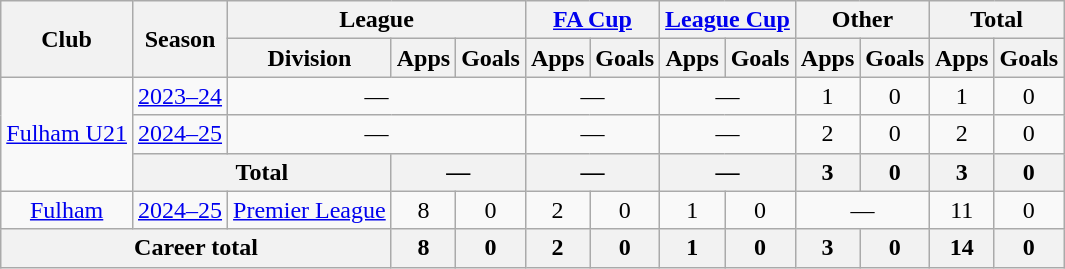<table class="wikitable" style="text-align:center">
<tr>
<th rowspan="2">Club</th>
<th rowspan="2">Season</th>
<th colspan="3">League</th>
<th colspan="2"><a href='#'>FA Cup</a></th>
<th colspan="2"><a href='#'>League Cup</a></th>
<th colspan="2">Other</th>
<th colspan="2">Total</th>
</tr>
<tr>
<th>Division</th>
<th>Apps</th>
<th>Goals</th>
<th>Apps</th>
<th>Goals</th>
<th>Apps</th>
<th>Goals</th>
<th>Apps</th>
<th>Goals</th>
<th>Apps</th>
<th>Goals</th>
</tr>
<tr>
<td rowspan="3"><a href='#'>Fulham U21</a></td>
<td><a href='#'>2023–24</a></td>
<td colspan="3">—</td>
<td colspan="2">—</td>
<td colspan="2">—</td>
<td>1</td>
<td>0</td>
<td>1</td>
<td>0</td>
</tr>
<tr>
<td><a href='#'>2024–25</a></td>
<td colspan="3">—</td>
<td colspan="2">—</td>
<td colspan="2">—</td>
<td>2</td>
<td>0</td>
<td>2</td>
<td>0</td>
</tr>
<tr>
<th colspan="2">Total</th>
<th colspan="2">—</th>
<th colspan="2">—</th>
<th colspan="2">—</th>
<th>3</th>
<th>0</th>
<th>3</th>
<th>0</th>
</tr>
<tr>
<td><a href='#'>Fulham</a></td>
<td><a href='#'>2024–25</a></td>
<td><a href='#'>Premier League</a></td>
<td>8</td>
<td>0</td>
<td>2</td>
<td>0</td>
<td>1</td>
<td>0</td>
<td colspan="2">—</td>
<td>11</td>
<td>0</td>
</tr>
<tr>
<th colspan="3">Career total</th>
<th>8</th>
<th>0</th>
<th>2</th>
<th>0</th>
<th>1</th>
<th>0</th>
<th>3</th>
<th>0</th>
<th>14</th>
<th>0</th>
</tr>
</table>
